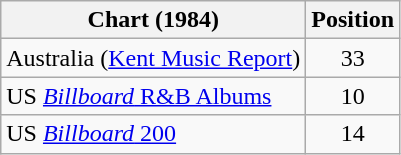<table class="wikitable">
<tr>
<th>Chart (1984)</th>
<th>Position</th>
</tr>
<tr>
<td>Australia (<a href='#'>Kent Music Report</a>)</td>
<td style="text-align:center;">33</td>
</tr>
<tr>
<td>US <a href='#'><em>Billboard</em> R&B Albums</a></td>
<td style="text-align:center;">10</td>
</tr>
<tr>
<td>US <a href='#'><em>Billboard</em> 200</a></td>
<td style="text-align:center;">14</td>
</tr>
</table>
